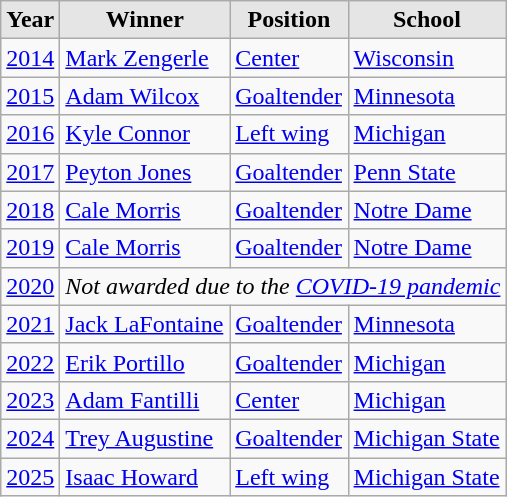<table class="wikitable sortable">
<tr>
<th style="background:#e5e5e5;">Year</th>
<th style="background:#e5e5e5;">Winner</th>
<th style="background:#e5e5e5;">Position</th>
<th style="background:#e5e5e5;">School</th>
</tr>
<tr>
<td><a href='#'>2014</a></td>
<td><a href='#'>Mark Zengerle</a></td>
<td><a href='#'>Center</a></td>
<td><a href='#'>Wisconsin</a></td>
</tr>
<tr>
<td><a href='#'>2015</a></td>
<td><a href='#'>Adam Wilcox</a></td>
<td><a href='#'>Goaltender</a></td>
<td><a href='#'>Minnesota</a></td>
</tr>
<tr>
<td><a href='#'>2016</a></td>
<td><a href='#'>Kyle Connor</a></td>
<td><a href='#'>Left wing</a></td>
<td><a href='#'>Michigan</a></td>
</tr>
<tr>
<td><a href='#'>2017</a></td>
<td><a href='#'>Peyton Jones</a></td>
<td><a href='#'>Goaltender</a></td>
<td><a href='#'>Penn State</a></td>
</tr>
<tr>
<td><a href='#'>2018</a></td>
<td><a href='#'>Cale Morris</a></td>
<td><a href='#'>Goaltender</a></td>
<td><a href='#'>Notre Dame</a></td>
</tr>
<tr>
<td><a href='#'>2019</a></td>
<td><a href='#'>Cale Morris</a></td>
<td><a href='#'>Goaltender</a></td>
<td><a href='#'>Notre Dame</a></td>
</tr>
<tr>
<td><a href='#'>2020</a></td>
<td colspan=3 align=center><em>Not awarded due to the <a href='#'>COVID-19 pandemic</a></em></td>
</tr>
<tr>
<td><a href='#'>2021</a></td>
<td><a href='#'>Jack LaFontaine</a></td>
<td><a href='#'>Goaltender</a></td>
<td><a href='#'>Minnesota</a></td>
</tr>
<tr>
<td><a href='#'>2022</a></td>
<td><a href='#'>Erik Portillo</a></td>
<td><a href='#'>Goaltender</a></td>
<td><a href='#'>Michigan</a></td>
</tr>
<tr>
<td><a href='#'>2023</a></td>
<td><a href='#'>Adam Fantilli</a></td>
<td><a href='#'>Center</a></td>
<td><a href='#'>Michigan</a></td>
</tr>
<tr>
<td><a href='#'>2024</a></td>
<td><a href='#'>Trey Augustine</a></td>
<td><a href='#'>Goaltender</a></td>
<td><a href='#'>Michigan State</a></td>
</tr>
<tr>
<td><a href='#'>2025</a></td>
<td><a href='#'>Isaac Howard</a></td>
<td><a href='#'>Left wing</a></td>
<td><a href='#'>Michigan State</a></td>
</tr>
</table>
